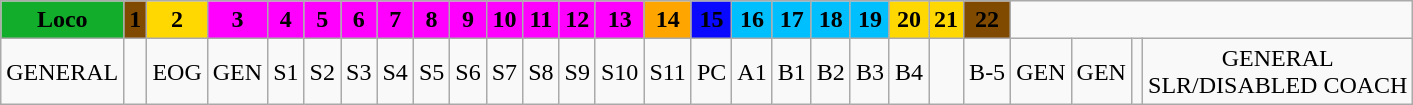<table class="wikitable plainrowheaders unsortable" style="text-align:center">
<tr>
<th scope="col" rowspan="1" style="background:#12ad2b;"><span> Loco</span></th>
<th scope="col" rowspan="1" style="background:#804a00;"><span> 1</span></th>
<th scope="col" rowspan="1" style="background:#ffd801;"><span> 2</span></th>
<th scope="col" rowspan="1" style="background:#ff00ff;"><span> 3</span></th>
<th scope="col" rowspan="1" style="background:#ff00ff;"><span> 4</span></th>
<th scope="col" rowspan="1" style="background:#ff00ff;"><span> 5</span></th>
<th scope="col" rowspan="1" style="background:#ff00ff;"><span> 6</span></th>
<th scope="col" rowspan="1" style="background:#ff00ff;"><span> 7</span></th>
<th scope="col" rowspan="1" style="background:#ff00ff;"><span> 8</span></th>
<th scope="col" rowspan="1" style="background:#ff00ff;"><span> 9</span></th>
<th scope="col" rowspan="1" style="background:#ff00ff;"><span> 10</span></th>
<th scope="col" rowspan="1" style="background:#ff00ff;"><span> 11</span></th>
<th scope="col" rowspan="1" style="background:#ff00ff;"><span> 12</span></th>
<th scope="col" rowspan="1" style="background:#ff00ff;"><span> 13</span></th>
<th scope="col" rowspan="1" style="background:#ffa500;"><span> 14</span></th>
<th scope="col" rowspan="1" style="background:#0909ff;"><span> 15</span></th>
<th scope="col" rowspan="1" style="background:#00bfff;"><span> 16</span></th>
<th scope="col" rowspan="1" style="background:#00bfff;"><span> 17</span></th>
<th scope="col" rowspan="1" style="background:#00bfff;"><span> 18</span></th>
<th scope="col" rowspan="1" style="background:#00bfff;"><span> 19</span></th>
<th scope="col" rowspan="1" style="background:#ffd801;"><span> 20</span></th>
<th scope="col" rowspan="1" style="background:#ffd801;"><span> 21</span></th>
<th scope="col" rowspan="1" style="background:#804a00;"><span> 22</span></th>
</tr>
<tr>
<td>GENERAL</td>
<td></td>
<td><span> EOG</span></td>
<td><span>GEN</span></td>
<td><span>S1</span></td>
<td><span>S2</span></td>
<td><span>S3</span></td>
<td><span>S4</span></td>
<td><span>S5</span></td>
<td><span>S6</span></td>
<td><span>S7</span></td>
<td><span>S8</span></td>
<td><span>S9</span></td>
<td><span>S10</span></td>
<td><span>S11</span></td>
<td><span>PC</span></td>
<td><span>A1</span></td>
<td><span>B1</span></td>
<td><span>B2</span></td>
<td><span>B3</span></td>
<td><span>B4</span></td>
<td></td>
<td>B-5</td>
<td><span>GEN</span></td>
<td><span>GEN</span></td>
<td></td>
<td>GENERAL<br><span>SLR/DISABLED COACH </span></td>
</tr>
</table>
